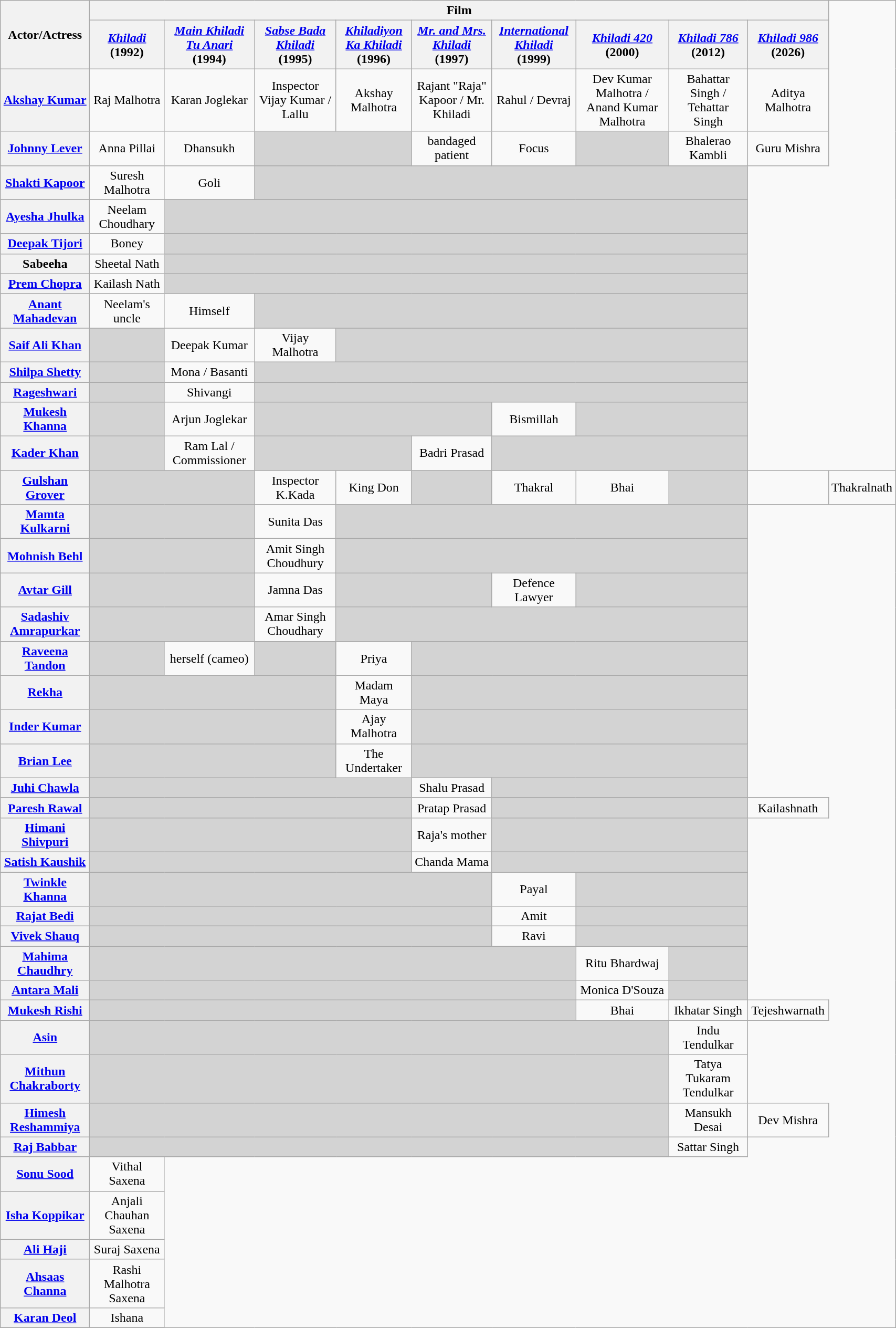<table class="wikitable" style="text-align:center;" width="90%">
<tr>
<th rowspan="2">Actor/Actress</th>
<th colspan="9">Film</th>
</tr>
<tr>
<th width:10%;"><em><a href='#'>Khiladi</a></em> <br>(1992)</th>
<th width:10%;"><em><a href='#'>Main Khiladi Tu Anari</a></em> <br>(1994)</th>
<th width:10%;"><em><a href='#'>Sabse Bada Khiladi</a></em>  <br>(1995)</th>
<th width:10%;"><em><a href='#'>Khiladiyon Ka Khiladi</a></em> <br>(1996)</th>
<th width:10%;"><em><a href='#'>Mr. and Mrs. Khiladi</a></em><br>(1997)</th>
<th width:10%;"><em><a href='#'>International Khiladi</a></em><br>(1999)</th>
<th width:10%;"><em><a href='#'>Khiladi 420</a></em><br>(2000)</th>
<th width:10%;"><em><a href='#'>Khiladi 786</a></em><br>(2012)</th>
<th width:10%;"><em><a href='#'>Khiladi 986</a></em><br>(2026)</th>
</tr>
<tr>
<th><a href='#'>Akshay Kumar</a></th>
<td>Raj Malhotra</td>
<td>Karan Joglekar</td>
<td>Inspector Vijay Kumar / Lallu</td>
<td>Akshay Malhotra</td>
<td>Rajant "Raja" Kapoor / Mr. Khiladi</td>
<td>Rahul / Devraj</td>
<td>Dev Kumar Malhotra / Anand Kumar Malhotra</td>
<td>Bahattar Singh / Tehattar Singh</td>
<td>Aditya Malhotra</td>
</tr>
<tr>
<th><a href='#'>Johnny Lever</a></th>
<td>Anna Pillai</td>
<td>Dhansukh</td>
<td colspan=2 style="background:#D3D3D3;"></td>
<td>bandaged patient</td>
<td>Focus</td>
<td style="background:#D3D3D3;"></td>
<td>Bhalerao Kambli</td>
<td>Guru Mishra</td>
</tr>
<tr>
<th><a href='#'>Shakti Kapoor</a></th>
<td>Suresh Malhotra</td>
<td>Goli</td>
<td colspan=6 style="background:#D3D3D3;"></td>
</tr>
<tr>
</tr>
<tr>
<th><a href='#'>Ayesha Jhulka</a></th>
<td>Neelam Choudhary</td>
<td colspan=7 style="background:#D3D3D3;"></td>
</tr>
<tr>
<th><a href='#'>Deepak Tijori</a></th>
<td>Boney</td>
<td colspan=7 style="background:#D3D3D3;"></td>
</tr>
<tr>
<th>Sabeeha</th>
<td>Sheetal Nath</td>
<td colspan=7 style="background:#D3D3D3;"></td>
</tr>
<tr>
<th><a href='#'>Prem Chopra</a></th>
<td>Kailash Nath</td>
<td colspan=7 style="background:#D3D3D3;"></td>
</tr>
<tr>
<th><a href='#'>Anant Mahadevan</a></th>
<td>Neelam's uncle</td>
<td>Himself</td>
<td colspan=6 style="background:#D3D3D3;"></td>
</tr>
<tr>
</tr>
<tr>
<th><a href='#'>Saif Ali Khan</a></th>
<td style="background:#D3D3D3;"></td>
<td>Deepak Kumar</td>
<td>Vijay Malhotra</td>
<td colspan="5" style="background:#D3D3D3;"></td>
</tr>
<tr>
<th><a href='#'>Shilpa Shetty</a></th>
<td style="background:#D3D3D3;"></td>
<td>Mona / Basanti</td>
<td colspan=6 style="background:#D3D3D3;"></td>
</tr>
<tr>
<th><a href='#'>Rageshwari</a></th>
<td style="background:#D3D3D3;"></td>
<td>Shivangi</td>
<td colspan=6 style="background:#D3D3D3;"></td>
</tr>
<tr>
<th><a href='#'>Mukesh Khanna</a></th>
<td style="background:#D3D3D3;"></td>
<td>Arjun Joglekar</td>
<td colspan=3 style="background:#D3D3D3;"></td>
<td>Bismillah</td>
<td colspan=2 style="background:#D3D3D3;"></td>
</tr>
<tr>
<th><a href='#'>Kader Khan</a></th>
<td style="background:#D3D3D3;"></td>
<td>Ram Lal / Commissioner</td>
<td colspan=2 style="background:#D3D3D3;"></td>
<td>Badri Prasad</td>
<td colspan=3 style="background:#D3D3D3;"></td>
</tr>
<tr>
<th><a href='#'>Gulshan Grover</a></th>
<td colspan=2 style="background:#D3D3D3;"></td>
<td>Inspector K.Kada</td>
<td>King Don</td>
<td style="background:#D3D3D3;"></td>
<td>Thakral</td>
<td>Bhai</td>
<td style="background:#D3D3D3;"></td>
<td></td>
<td>Thakralnath</td>
</tr>
<tr>
<th><a href='#'>Mamta Kulkarni</a></th>
<td colspan=2 style="background:#D3D3D3;"></td>
<td>Sunita Das</td>
<td colspan=5 style="background:#D3D3D3;"></td>
</tr>
<tr>
<th><a href='#'>Mohnish Behl</a></th>
<td colspan=2 style="background:#D3D3D3;"></td>
<td>Amit Singh Choudhury</td>
<td colspan=5 style="background:#D3D3D3;"></td>
</tr>
<tr>
<th><a href='#'>Avtar Gill</a></th>
<td colspan=2 style="background:#D3D3D3;"></td>
<td>Jamna Das</td>
<td colspan=2 style="background:#D3D3D3;"></td>
<td>Defence Lawyer</td>
<td colspan=2 style="background:#D3D3D3;"></td>
</tr>
<tr>
<th><a href='#'>Sadashiv Amrapurkar</a></th>
<td colspan=2 style="background:#D3D3D3;"></td>
<td>Amar Singh Choudhary</td>
<td colspan=5 style="background:#D3D3D3;"></td>
</tr>
<tr>
<th><a href='#'>Raveena Tandon</a></th>
<td style="background:#D3D3D3;"></td>
<td>herself (cameo)</td>
<td style="background:#D3D3D3;"></td>
<td>Priya</td>
<td colspan=4 style="background:#D3D3D3;"></td>
</tr>
<tr>
<th><a href='#'>Rekha</a></th>
<td colspan=3 style="background:#D3D3D3;"></td>
<td>Madam Maya</td>
<td colspan=4 style="background:#D3D3D3;"></td>
</tr>
<tr>
<th><a href='#'>Inder Kumar</a></th>
<td colspan=3 style="background:#D3D3D3;"></td>
<td>Ajay Malhotra</td>
<td colspan=4 style="background:#D3D3D3;"></td>
</tr>
<tr>
<th><a href='#'>Brian Lee</a></th>
<td colspan=3 style="background:#D3D3D3;"></td>
<td>The Undertaker</td>
<td colspan=4 style="background:#D3D3D3;"></td>
</tr>
<tr>
<th><a href='#'>Juhi Chawla</a></th>
<td colspan=4 style="background:#D3D3D3;"></td>
<td>Shalu Prasad</td>
<td colspan=3 style="background:#D3D3D3;"></td>
</tr>
<tr>
<th><a href='#'>Paresh Rawal</a></th>
<td colspan=4 style="background:#D3D3D3;"></td>
<td>Pratap Prasad</td>
<td colspan=3 style="background:#D3D3D3;"></td>
<td>Kailashnath</td>
</tr>
<tr>
<th><a href='#'>Himani Shivpuri</a></th>
<td colspan=4 style="background:#D3D3D3;"></td>
<td>Raja's mother</td>
<td colspan=3 style="background:#D3D3D3;"></td>
</tr>
<tr>
<th><a href='#'>Satish Kaushik</a></th>
<td colspan=4 style="background:#D3D3D3;"></td>
<td>Chanda Mama</td>
<td colspan=3 style="background:#D3D3D3;"></td>
</tr>
<tr>
<th><a href='#'>Twinkle Khanna</a></th>
<td colspan=5 style="background:#D3D3D3;"></td>
<td>Payal</td>
<td colspan=2 style="background:#D3D3D3;"></td>
</tr>
<tr>
<th><a href='#'>Rajat Bedi</a></th>
<td colspan=5 style="background:#D3D3D3;"></td>
<td>Amit</td>
<td colspan=2 style="background:#D3D3D3;"></td>
</tr>
<tr>
<th><a href='#'>Vivek Shauq</a></th>
<td colspan=5 style="background:#D3D3D3;"></td>
<td>Ravi</td>
<td colspan=2 style="background:#D3D3D3;"></td>
</tr>
<tr>
<th><a href='#'>Mahima Chaudhry</a></th>
<td colspan=6 style="background:#D3D3D3;"></td>
<td>Ritu Bhardwaj</td>
<td style="background:#D3D3D3;"></td>
</tr>
<tr>
<th><a href='#'>Antara Mali</a></th>
<td colspan=6 style="background:#D3D3D3;"></td>
<td>Monica D'Souza</td>
<td style="background:#D3D3D3;"></td>
</tr>
<tr>
<th><a href='#'>Mukesh Rishi</a></th>
<td colspan=6 style="background:#D3D3D3;"></td>
<td>Bhai</td>
<td>Ikhatar Singh</td>
<td>Tejeshwarnath</td>
</tr>
<tr>
<th><a href='#'>Asin</a></th>
<td colspan=7 style="background:#D3D3D3;"></td>
<td>Indu Tendulkar</td>
</tr>
<tr>
<th><a href='#'>Mithun Chakraborty</a></th>
<td colspan=7 style="background:#D3D3D3;"></td>
<td>Tatya Tukaram Tendulkar</td>
</tr>
<tr>
<th><a href='#'>Himesh Reshammiya</a></th>
<td colspan=7 style="background:#D3D3D3;"></td>
<td>Mansukh Desai</td>
<td>Dev Mishra</td>
</tr>
<tr>
<th><a href='#'>Raj Babbar</a></th>
<td colspan=7 style="background:#D3D3D3;"></td>
<td>Sattar Singh</td>
</tr>
<tr>
<th><a href='#'>Sonu Sood</a></th>
<td>Vithal Saxena</td>
</tr>
<tr>
<th><a href='#'>Isha Koppikar</a></th>
<td>Anjali Chauhan Saxena</td>
</tr>
<tr>
<th><a href='#'>Ali Haji</a></th>
<td>Suraj Saxena</td>
</tr>
<tr>
<th><a href='#'>Ahsaas Channa</a></th>
<td>Rashi Malhotra Saxena</td>
</tr>
<tr>
<th><a href='#'>Karan Deol</a></th>
<td>Ishana</td>
</tr>
<tr>
</tr>
</table>
